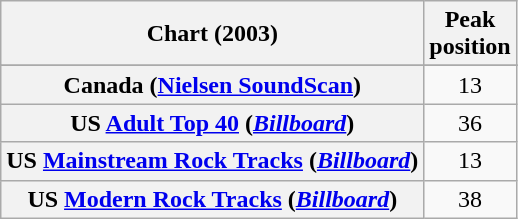<table class="wikitable sortable plainrowheaders" style="text-align:center">
<tr>
<th scope="col">Chart (2003)</th>
<th scope="col">Peak<br>position</th>
</tr>
<tr>
</tr>
<tr>
<th scope="row">Canada (<a href='#'>Nielsen SoundScan</a>)</th>
<td>13</td>
</tr>
<tr>
<th scope="row">US <a href='#'>Adult Top 40</a> (<em><a href='#'>Billboard</a></em>)</th>
<td>36</td>
</tr>
<tr>
<th scope="row">US <a href='#'>Mainstream Rock Tracks</a> (<em><a href='#'>Billboard</a></em>)</th>
<td>13</td>
</tr>
<tr>
<th scope="row">US <a href='#'>Modern Rock Tracks</a> (<em><a href='#'>Billboard</a></em>)</th>
<td>38</td>
</tr>
</table>
